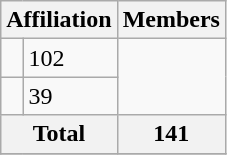<table class="wikitable sortable">
<tr>
<th scope="colgroup" colspan="2">Affiliation</th>
<th scope="col">Members</th>
</tr>
<tr>
<td></td>
<td>102</td>
</tr>
<tr>
<td></td>
<td>39</td>
</tr>
<tr>
<th colspan=2>Total</th>
<th>141</th>
</tr>
<tr>
</tr>
</table>
